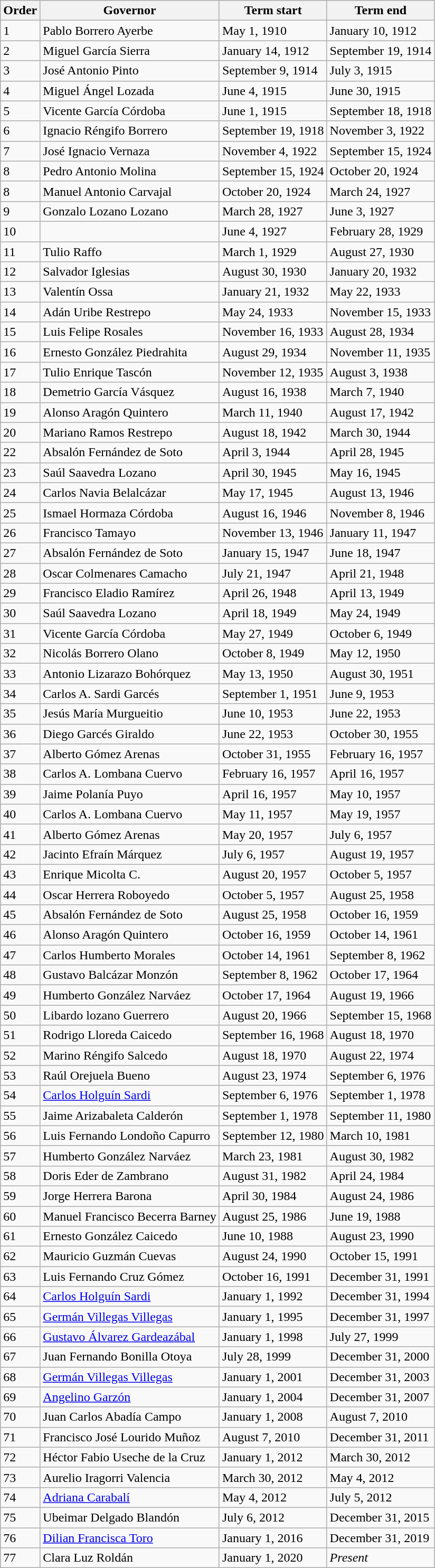<table class="wikitable">
<tr>
<th>Order</th>
<th>Governor</th>
<th>Term start</th>
<th>Term end</th>
</tr>
<tr>
<td>1</td>
<td>Pablo Borrero Ayerbe</td>
<td>May 1, 1910</td>
<td>January 10, 1912</td>
</tr>
<tr>
<td>2</td>
<td>Miguel García Sierra</td>
<td>January 14, 1912</td>
<td>September 19, 1914</td>
</tr>
<tr>
<td>3</td>
<td>José Antonio Pinto</td>
<td>September 9, 1914</td>
<td>July 3, 1915</td>
</tr>
<tr>
<td>4</td>
<td>Miguel Ángel Lozada</td>
<td>June 4, 1915</td>
<td>June 30, 1915</td>
</tr>
<tr>
<td>5</td>
<td>Vicente García Córdoba</td>
<td>June 1, 1915</td>
<td>September 18, 1918</td>
</tr>
<tr>
<td>6</td>
<td>Ignacio Réngifo Borrero</td>
<td>September 19, 1918</td>
<td>November 3, 1922</td>
</tr>
<tr>
<td>7</td>
<td>José Ignacio Vernaza</td>
<td>November 4, 1922</td>
<td>September 15, 1924</td>
</tr>
<tr>
<td>8</td>
<td>Pedro Antonio Molina</td>
<td>September 15, 1924</td>
<td>October 20, 1924</td>
</tr>
<tr>
<td>8</td>
<td>Manuel Antonio Carvajal</td>
<td>October 20, 1924</td>
<td>March 24, 1927</td>
</tr>
<tr>
<td>9</td>
<td>Gonzalo Lozano Lozano</td>
<td>March 28, 1927</td>
<td>June 3, 1927</td>
</tr>
<tr>
<td>10</td>
<td></td>
<td>June 4, 1927</td>
<td>February 28, 1929</td>
</tr>
<tr>
<td>11</td>
<td>Tulio Raffo</td>
<td>March 1, 1929</td>
<td>August 27, 1930</td>
</tr>
<tr>
<td>12</td>
<td>Salvador Iglesias</td>
<td>August 30, 1930</td>
<td>January 20, 1932</td>
</tr>
<tr>
<td>13</td>
<td>Valentín Ossa</td>
<td>January 21, 1932</td>
<td>May 22, 1933</td>
</tr>
<tr>
<td>14</td>
<td>Adán Uribe Restrepo</td>
<td>May 24, 1933</td>
<td>November 15, 1933</td>
</tr>
<tr>
<td>15</td>
<td>Luis Felipe Rosales</td>
<td>November 16, 1933</td>
<td>August 28, 1934</td>
</tr>
<tr>
<td>16</td>
<td>Ernesto González Piedrahita</td>
<td>August 29, 1934</td>
<td>November 11, 1935</td>
</tr>
<tr>
<td>17</td>
<td>Tulio Enrique Tascón</td>
<td>November 12, 1935</td>
<td>August 3, 1938</td>
</tr>
<tr>
<td>18</td>
<td>Demetrio García Vásquez</td>
<td>August 16, 1938</td>
<td>March 7, 1940</td>
</tr>
<tr>
<td>19</td>
<td>Alonso Aragón Quintero</td>
<td>March 11, 1940</td>
<td>August 17, 1942</td>
</tr>
<tr>
<td>20</td>
<td>Mariano Ramos Restrepo</td>
<td>August 18, 1942</td>
<td>March 30, 1944</td>
</tr>
<tr>
<td>22</td>
<td>Absalón Fernández de Soto</td>
<td>April 3, 1944</td>
<td>April 28, 1945</td>
</tr>
<tr>
<td>23</td>
<td>Saúl Saavedra Lozano</td>
<td>April 30, 1945</td>
<td>May 16, 1945</td>
</tr>
<tr>
<td>24</td>
<td>Carlos Navia Belalcázar</td>
<td>May 17, 1945</td>
<td>August 13, 1946</td>
</tr>
<tr>
<td>25</td>
<td>Ismael Hormaza Córdoba</td>
<td>August 16, 1946</td>
<td>November 8, 1946</td>
</tr>
<tr>
<td>26</td>
<td>Francisco Tamayo</td>
<td>November 13, 1946</td>
<td>January 11, 1947</td>
</tr>
<tr>
<td>27</td>
<td>Absalón Fernández de Soto</td>
<td>January 15, 1947</td>
<td>June 18, 1947</td>
</tr>
<tr>
<td>28</td>
<td>Oscar Colmenares Camacho</td>
<td>July 21, 1947</td>
<td>April 21, 1948</td>
</tr>
<tr>
<td>29</td>
<td>Francisco Eladio Ramírez</td>
<td>April 26, 1948</td>
<td>April 13, 1949</td>
</tr>
<tr>
<td>30</td>
<td>Saúl Saavedra Lozano</td>
<td>April 18, 1949</td>
<td>May 24, 1949</td>
</tr>
<tr>
<td>31</td>
<td>Vicente García Córdoba</td>
<td>May 27, 1949</td>
<td>October 6, 1949</td>
</tr>
<tr>
<td>32</td>
<td>Nicolás Borrero Olano</td>
<td>October 8, 1949</td>
<td>May 12, 1950</td>
</tr>
<tr>
<td>33</td>
<td>Antonio Lizarazo Bohórquez</td>
<td>May 13, 1950</td>
<td>August 30, 1951</td>
</tr>
<tr>
<td>34</td>
<td>Carlos A. Sardi Garcés</td>
<td>September 1, 1951</td>
<td>June 9, 1953</td>
</tr>
<tr>
<td>35</td>
<td>Jesús María Murgueitio</td>
<td>June 10, 1953</td>
<td>June 22, 1953</td>
</tr>
<tr>
<td>36</td>
<td>Diego Garcés Giraldo</td>
<td>June 22, 1953</td>
<td>October 30, 1955</td>
</tr>
<tr>
<td>37</td>
<td>Alberto Gómez Arenas</td>
<td>October 31, 1955</td>
<td>February 16, 1957</td>
</tr>
<tr>
<td>38</td>
<td>Carlos A. Lombana Cuervo</td>
<td>February 16, 1957</td>
<td>April 16, 1957</td>
</tr>
<tr>
<td>39</td>
<td>Jaime Polanía Puyo</td>
<td>April 16, 1957</td>
<td>May 10, 1957</td>
</tr>
<tr>
<td>40</td>
<td>Carlos A. Lombana Cuervo</td>
<td>May 11, 1957</td>
<td>May 19, 1957</td>
</tr>
<tr>
<td>41</td>
<td>Alberto Gómez Arenas</td>
<td>May 20, 1957</td>
<td>July 6, 1957</td>
</tr>
<tr>
<td>42</td>
<td>Jacinto Efraín Márquez</td>
<td>July 6, 1957</td>
<td>August 19, 1957</td>
</tr>
<tr>
<td>43</td>
<td>Enrique Micolta C.</td>
<td>August 20, 1957</td>
<td>October 5, 1957</td>
</tr>
<tr>
<td>44</td>
<td>Oscar Herrera Roboyedo</td>
<td>October 5, 1957</td>
<td>August 25, 1958</td>
</tr>
<tr>
<td>45</td>
<td>Absalón Fernández de Soto</td>
<td>August 25, 1958</td>
<td>October 16, 1959</td>
</tr>
<tr>
<td>46</td>
<td>Alonso Aragón Quintero</td>
<td>October 16, 1959</td>
<td>October 14, 1961</td>
</tr>
<tr>
<td>47</td>
<td>Carlos Humberto Morales</td>
<td>October 14, 1961</td>
<td>September 8, 1962</td>
</tr>
<tr>
<td>48</td>
<td>Gustavo Balcázar Monzón</td>
<td>September 8, 1962</td>
<td>October 17, 1964</td>
</tr>
<tr>
<td>49</td>
<td>Humberto González Narváez</td>
<td>October 17, 1964</td>
<td>August 19, 1966</td>
</tr>
<tr>
<td>50</td>
<td>Libardo lozano Guerrero</td>
<td>August 20, 1966</td>
<td>September 15, 1968</td>
</tr>
<tr>
<td>51</td>
<td>Rodrigo Lloreda Caicedo</td>
<td>September 16, 1968</td>
<td>August 18, 1970</td>
</tr>
<tr>
<td>52</td>
<td>Marino Réngifo Salcedo</td>
<td>August 18, 1970</td>
<td>August 22, 1974</td>
</tr>
<tr>
<td>53</td>
<td>Raúl Orejuela Bueno</td>
<td>August 23, 1974</td>
<td>September 6, 1976</td>
</tr>
<tr>
<td>54</td>
<td><a href='#'>Carlos Holguín Sardi</a></td>
<td>September 6, 1976</td>
<td>September 1, 1978</td>
</tr>
<tr>
<td>55</td>
<td>Jaime Arizabaleta Calderón</td>
<td>September 1, 1978</td>
<td>September 11, 1980</td>
</tr>
<tr>
<td>56</td>
<td>Luis Fernando Londoño Capurro</td>
<td>September 12, 1980</td>
<td>March 10, 1981</td>
</tr>
<tr>
<td>57</td>
<td>Humberto González Narváez</td>
<td>March 23, 1981</td>
<td>August 30, 1982</td>
</tr>
<tr>
<td>58</td>
<td>Doris Eder de Zambrano</td>
<td>August 31, 1982</td>
<td>April 24, 1984</td>
</tr>
<tr>
<td>59</td>
<td>Jorge Herrera Barona</td>
<td>April 30, 1984</td>
<td>August 24, 1986</td>
</tr>
<tr>
<td>60</td>
<td>Manuel Francisco Becerra Barney</td>
<td>August 25, 1986</td>
<td>June 19, 1988</td>
</tr>
<tr>
<td>61</td>
<td>Ernesto González Caicedo</td>
<td>June 10, 1988</td>
<td>August 23, 1990</td>
</tr>
<tr>
<td>62</td>
<td>Mauricio Guzmán Cuevas</td>
<td>August 24, 1990</td>
<td>October 15, 1991</td>
</tr>
<tr>
<td>63</td>
<td>Luis Fernando Cruz Gómez</td>
<td>October 16, 1991</td>
<td>December 31, 1991</td>
</tr>
<tr>
<td>64</td>
<td><a href='#'>Carlos Holguín Sardi</a></td>
<td>January 1, 1992</td>
<td>December 31, 1994</td>
</tr>
<tr>
<td>65</td>
<td><a href='#'>Germán Villegas Villegas</a></td>
<td>January 1, 1995</td>
<td>December 31, 1997</td>
</tr>
<tr>
<td>66</td>
<td><a href='#'>Gustavo Álvarez Gardeazábal</a></td>
<td>January 1, 1998</td>
<td>July 27, 1999</td>
</tr>
<tr>
<td>67</td>
<td>Juan Fernando Bonilla Otoya</td>
<td>July 28, 1999</td>
<td>December 31, 2000</td>
</tr>
<tr>
<td>68</td>
<td><a href='#'>Germán Villegas Villegas</a></td>
<td>January 1, 2001</td>
<td>December 31, 2003</td>
</tr>
<tr>
<td>69</td>
<td><a href='#'>Angelino Garzón</a></td>
<td>January 1, 2004</td>
<td>December 31, 2007</td>
</tr>
<tr>
<td>70</td>
<td>Juan Carlos Abadía Campo</td>
<td>January 1, 2008</td>
<td>August 7, 2010</td>
</tr>
<tr>
<td>71</td>
<td>Francisco José Lourido Muñoz</td>
<td>August 7, 2010</td>
<td>December 31, 2011</td>
</tr>
<tr>
<td>72</td>
<td>Héctor Fabio Useche de la Cruz</td>
<td>January 1, 2012</td>
<td>March 30, 2012</td>
</tr>
<tr>
<td>73</td>
<td>Aurelio Iragorri Valencia</td>
<td>March 30, 2012</td>
<td>May 4, 2012</td>
</tr>
<tr>
<td>74</td>
<td><a href='#'>Adriana Carabalí</a></td>
<td>May 4, 2012</td>
<td>July 5, 2012</td>
</tr>
<tr>
<td>75</td>
<td>Ubeimar Delgado Blandón</td>
<td>July 6, 2012</td>
<td>December 31, 2015</td>
</tr>
<tr>
<td>76</td>
<td><a href='#'>Dilian Francisca Toro</a></td>
<td>January 1, 2016</td>
<td>December 31, 2019</td>
</tr>
<tr>
<td>77</td>
<td>Clara Luz Roldán</td>
<td>January 1, 2020</td>
<td><em>Present</em></td>
</tr>
</table>
